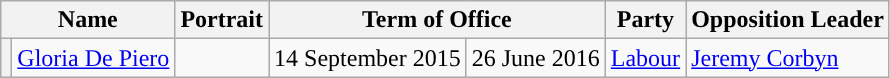<table class="wikitable">
<tr>
<th colspan="2">Name</th>
<th>Portrait</th>
<th colspan="2">Term of Office</th>
<th>Party</th>
<th>Opposition Leader</th>
</tr>
<tr>
<th style="background-color: "></th>
<td><a href='#'>Gloria De Piero</a></td>
<td></td>
<td>14 September 2015</td>
<td>26 June 2016</td>
<td><a href='#'>Labour</a></td>
<td><a href='#'>Jeremy Corbyn</a></td>
</tr>
</table>
